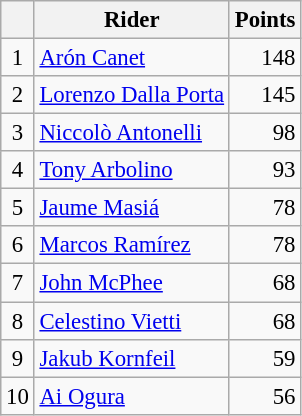<table class="wikitable" style="font-size: 95%;">
<tr>
<th></th>
<th>Rider</th>
<th>Points</th>
</tr>
<tr>
<td align=center>1</td>
<td> <a href='#'>Arón Canet</a></td>
<td align=right>148</td>
</tr>
<tr>
<td align=center>2</td>
<td> <a href='#'>Lorenzo Dalla Porta</a></td>
<td align=right>145</td>
</tr>
<tr>
<td align=center>3</td>
<td> <a href='#'>Niccolò Antonelli</a></td>
<td align=right>98</td>
</tr>
<tr>
<td align=center>4</td>
<td> <a href='#'>Tony Arbolino</a></td>
<td align=right>93</td>
</tr>
<tr>
<td align=center>5</td>
<td> <a href='#'>Jaume Masiá</a></td>
<td align=right>78</td>
</tr>
<tr>
<td align=center>6</td>
<td> <a href='#'>Marcos Ramírez</a></td>
<td align=right>78</td>
</tr>
<tr>
<td align=center>7</td>
<td> <a href='#'>John McPhee</a></td>
<td align=right>68</td>
</tr>
<tr>
<td align=center>8</td>
<td> <a href='#'>Celestino Vietti</a></td>
<td align=right>68</td>
</tr>
<tr>
<td align=center>9</td>
<td> <a href='#'>Jakub Kornfeil</a></td>
<td align=right>59</td>
</tr>
<tr>
<td align=center>10</td>
<td> <a href='#'>Ai Ogura</a></td>
<td align=right>56</td>
</tr>
</table>
